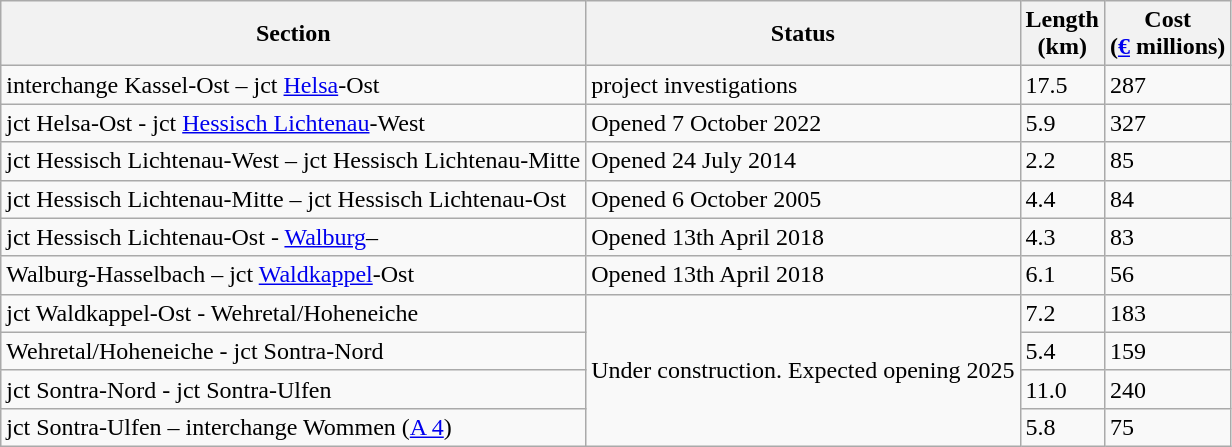<table class="wikitable">
<tr>
<th>Section</th>
<th>Status</th>
<th>Length<br>(km)</th>
<th>Cost<br>(<a href='#'>€</a> millions)</th>
</tr>
<tr>
<td>interchange Kassel-Ost – jct <a href='#'>Helsa</a>-Ost</td>
<td>project investigations</td>
<td>17.5</td>
<td>287</td>
</tr>
<tr>
<td>jct Helsa-Ost - jct <a href='#'>Hessisch Lichtenau</a>-West</td>
<td>Opened 7 October 2022</td>
<td>5.9</td>
<td>327</td>
</tr>
<tr>
<td>jct Hessisch Lichtenau-West – jct Hessisch Lichtenau-Mitte</td>
<td>Opened 24 July 2014</td>
<td>2.2</td>
<td>85</td>
</tr>
<tr>
<td>jct Hessisch Lichtenau-Mitte – jct Hessisch Lichtenau-Ost</td>
<td>Opened 6 October 2005</td>
<td>4.4</td>
<td>84</td>
</tr>
<tr>
<td>jct Hessisch Lichtenau-Ost - <a href='#'>Walburg</a>–</td>
<td>Opened 13th April 2018 </td>
<td>4.3</td>
<td>83</td>
</tr>
<tr>
<td>Walburg-Hasselbach – jct <a href='#'>Waldkappel</a>-Ost</td>
<td>Opened 13th April 2018 <br></td>
<td>6.1</td>
<td>56</td>
</tr>
<tr>
<td>jct Waldkappel-Ost - Wehretal/Hoheneiche</td>
<td rowspan=4>Under construction.  Expected opening 2025</td>
<td>7.2</td>
<td>183</td>
</tr>
<tr>
<td>Wehretal/Hoheneiche - jct Sontra-Nord</td>
<td>5.4</td>
<td>159</td>
</tr>
<tr>
<td>jct Sontra-Nord - jct Sontra-Ulfen</td>
<td>11.0</td>
<td>240</td>
</tr>
<tr>
<td>jct Sontra-Ulfen – interchange Wommen (<a href='#'>A 4</a>)</td>
<td>5.8</td>
<td>75</td>
</tr>
</table>
